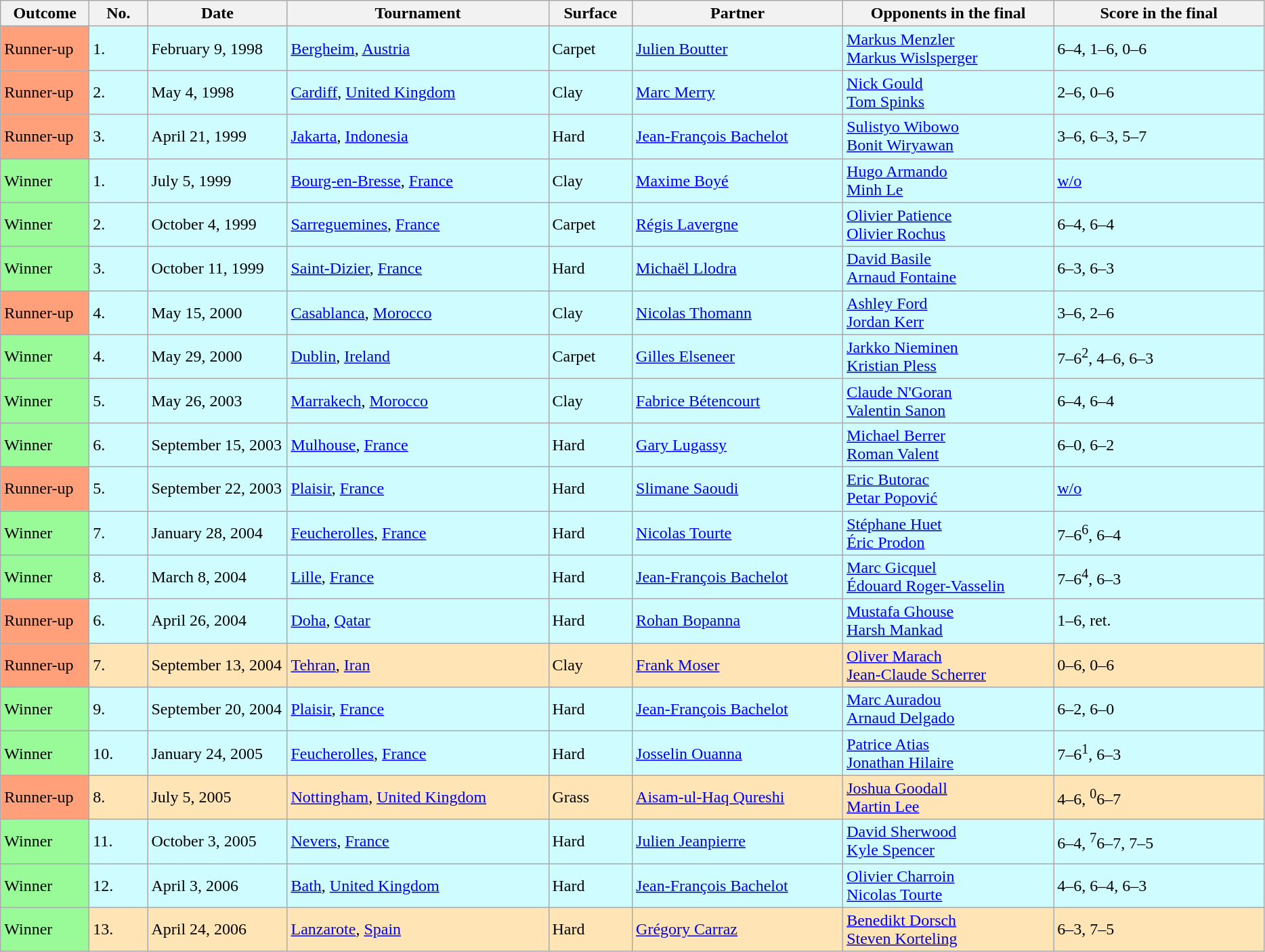<table class="sortable wikitable">
<tr>
<th width=80>Outcome</th>
<th width=50>No.</th>
<th width=130>Date</th>
<th width=250>Tournament</th>
<th width=75>Surface</th>
<th width=200>Partner</th>
<th width=200>Opponents in the final</th>
<th width=200>Score in the final</th>
</tr>
<tr bgcolor="CFFCFF">
<td bgcolor="FFA07A">Runner-up</td>
<td>1.</td>
<td>February 9, 1998</td>
<td><a href='#'>Bergheim</a>, <a href='#'>Austria</a></td>
<td>Carpet</td>
<td> <a href='#'>Julien Boutter</a></td>
<td> <a href='#'>Markus Menzler</a> <br>  <a href='#'>Markus Wislsperger</a></td>
<td>6–4, 1–6, 0–6</td>
</tr>
<tr bgcolor="CFFCFF">
<td bgcolor="FFA07A">Runner-up</td>
<td>2.</td>
<td>May 4, 1998</td>
<td><a href='#'>Cardiff</a>, <a href='#'>United Kingdom</a></td>
<td>Clay</td>
<td> <a href='#'>Marc Merry</a></td>
<td> <a href='#'>Nick Gould</a> <br>  <a href='#'>Tom Spinks</a></td>
<td>2–6, 0–6</td>
</tr>
<tr bgcolor="CFFCFF">
<td bgcolor="FFA07A">Runner-up</td>
<td>3.</td>
<td>April 21, 1999</td>
<td><a href='#'>Jakarta</a>, <a href='#'>Indonesia</a></td>
<td>Hard</td>
<td> <a href='#'>Jean-François Bachelot</a></td>
<td> <a href='#'>Sulistyo Wibowo</a> <br>  <a href='#'>Bonit Wiryawan</a></td>
<td>3–6, 6–3, 5–7</td>
</tr>
<tr bgcolor="CFFCFF">
<td bgcolor="98FB98">Winner</td>
<td>1.</td>
<td>July 5, 1999</td>
<td><a href='#'>Bourg-en-Bresse</a>, <a href='#'>France</a></td>
<td>Clay</td>
<td> <a href='#'>Maxime Boyé</a></td>
<td> <a href='#'>Hugo Armando</a> <br>  <a href='#'>Minh Le</a></td>
<td><a href='#'>w/o</a></td>
</tr>
<tr bgcolor="CFFCFF">
<td bgcolor="98FB98">Winner</td>
<td>2.</td>
<td>October 4, 1999</td>
<td><a href='#'>Sarreguemines</a>, <a href='#'>France</a></td>
<td>Carpet</td>
<td> <a href='#'>Régis Lavergne</a></td>
<td> <a href='#'>Olivier Patience</a> <br>  <a href='#'>Olivier Rochus</a></td>
<td>6–4, 6–4</td>
</tr>
<tr bgcolor="CFFCFF">
<td bgcolor="98FB98">Winner</td>
<td>3.</td>
<td>October 11, 1999</td>
<td><a href='#'>Saint-Dizier</a>, <a href='#'>France</a></td>
<td>Hard</td>
<td> <a href='#'>Michaël Llodra</a></td>
<td> <a href='#'>David Basile</a>  <br>  <a href='#'>Arnaud Fontaine</a></td>
<td>6–3, 6–3</td>
</tr>
<tr bgcolor="CFFCFF">
<td bgcolor="FFA07A">Runner-up</td>
<td>4.</td>
<td>May 15, 2000</td>
<td><a href='#'>Casablanca</a>, <a href='#'>Morocco</a></td>
<td>Clay</td>
<td> <a href='#'>Nicolas Thomann</a></td>
<td> <a href='#'>Ashley Ford</a> <br>  <a href='#'>Jordan Kerr</a></td>
<td>3–6, 2–6</td>
</tr>
<tr bgcolor="CFFCFF">
<td bgcolor="98FB98">Winner</td>
<td>4.</td>
<td>May 29, 2000</td>
<td><a href='#'>Dublin</a>, <a href='#'>Ireland</a></td>
<td>Carpet</td>
<td> <a href='#'>Gilles Elseneer</a></td>
<td> <a href='#'>Jarkko Nieminen</a>  <br>  <a href='#'>Kristian Pless</a></td>
<td>7–6<sup>2</sup>, 4–6, 6–3</td>
</tr>
<tr bgcolor="CFFCFF">
<td bgcolor="98FB98">Winner</td>
<td>5.</td>
<td>May 26, 2003</td>
<td><a href='#'>Marrakech</a>, <a href='#'>Morocco</a></td>
<td>Clay</td>
<td> <a href='#'>Fabrice Bétencourt</a></td>
<td> <a href='#'>Claude N'Goran</a>  <br>  <a href='#'>Valentin Sanon</a></td>
<td>6–4, 6–4</td>
</tr>
<tr bgcolor="CFFCFF">
<td bgcolor="98FB98">Winner</td>
<td>6.</td>
<td>September 15, 2003</td>
<td><a href='#'>Mulhouse</a>, <a href='#'>France</a></td>
<td>Hard</td>
<td> <a href='#'>Gary Lugassy</a></td>
<td> <a href='#'>Michael Berrer</a>  <br>  <a href='#'>Roman Valent</a></td>
<td>6–0, 6–2</td>
</tr>
<tr bgcolor="CFFCFF">
<td bgcolor="FFA07A">Runner-up</td>
<td>5.</td>
<td>September 22, 2003</td>
<td><a href='#'>Plaisir</a>, <a href='#'>France</a></td>
<td>Hard</td>
<td> <a href='#'>Slimane Saoudi</a></td>
<td> <a href='#'>Eric Butorac</a> <br>  <a href='#'>Petar Popović</a></td>
<td><a href='#'>w/o</a></td>
</tr>
<tr bgcolor="CFFCFF">
<td bgcolor="98FB98">Winner</td>
<td>7.</td>
<td>January 28, 2004</td>
<td><a href='#'>Feucherolles</a>, <a href='#'>France</a></td>
<td>Hard</td>
<td> <a href='#'>Nicolas Tourte</a></td>
<td> <a href='#'>Stéphane Huet</a>  <br>  <a href='#'>Éric Prodon</a></td>
<td>7–6<sup>6</sup>, 6–4</td>
</tr>
<tr bgcolor="CFFCFF">
<td bgcolor="98FB98">Winner</td>
<td>8.</td>
<td>March 8, 2004</td>
<td><a href='#'>Lille</a>, <a href='#'>France</a></td>
<td>Hard</td>
<td> <a href='#'>Jean-François Bachelot</a></td>
<td> <a href='#'>Marc Gicquel</a>  <br>  <a href='#'>Édouard Roger-Vasselin</a></td>
<td>7–6<sup>4</sup>, 6–3</td>
</tr>
<tr bgcolor="CFFCFF">
<td bgcolor="FFA07A">Runner-up</td>
<td>6.</td>
<td>April 26, 2004</td>
<td><a href='#'>Doha</a>, <a href='#'>Qatar</a></td>
<td>Hard</td>
<td> <a href='#'>Rohan Bopanna</a></td>
<td> <a href='#'>Mustafa Ghouse</a> <br>  <a href='#'>Harsh Mankad</a></td>
<td>1–6, ret.</td>
</tr>
<tr bgcolor="moccasin">
<td bgcolor="FFA07A">Runner-up</td>
<td>7.</td>
<td>September 13, 2004</td>
<td><a href='#'>Tehran</a>, <a href='#'>Iran</a></td>
<td>Clay</td>
<td> <a href='#'>Frank Moser</a></td>
<td> <a href='#'>Oliver Marach</a> <br>  <a href='#'>Jean-Claude Scherrer</a></td>
<td>0–6, 0–6</td>
</tr>
<tr bgcolor="CFFCFF">
<td bgcolor="98FB98">Winner</td>
<td>9.</td>
<td>September 20, 2004</td>
<td><a href='#'>Plaisir</a>, <a href='#'>France</a></td>
<td>Hard</td>
<td> <a href='#'>Jean-François Bachelot</a></td>
<td> <a href='#'>Marc Auradou</a>  <br>  <a href='#'>Arnaud Delgado</a></td>
<td>6–2, 6–0</td>
</tr>
<tr bgcolor="CFFCFF">
<td bgcolor="98FB98">Winner</td>
<td>10.</td>
<td>January 24, 2005</td>
<td><a href='#'>Feucherolles</a>, <a href='#'>France</a></td>
<td>Hard</td>
<td> <a href='#'>Josselin Ouanna</a></td>
<td> <a href='#'>Patrice Atias</a>  <br>  <a href='#'>Jonathan Hilaire</a></td>
<td>7–6<sup>1</sup>, 6–3</td>
</tr>
<tr bgcolor="moccasin">
<td bgcolor="FFA07A">Runner-up</td>
<td>8.</td>
<td>July 5, 2005</td>
<td><a href='#'>Nottingham</a>, <a href='#'>United Kingdom</a></td>
<td>Grass</td>
<td> <a href='#'>Aisam-ul-Haq Qureshi</a></td>
<td> <a href='#'>Joshua Goodall</a> <br>  <a href='#'>Martin Lee</a></td>
<td>4–6, <sup>0</sup>6–7</td>
</tr>
<tr bgcolor="CFFCFF">
<td bgcolor="98FB98">Winner</td>
<td>11.</td>
<td>October 3, 2005</td>
<td><a href='#'>Nevers</a>, <a href='#'>France</a></td>
<td>Hard</td>
<td> <a href='#'>Julien Jeanpierre</a></td>
<td> <a href='#'>David Sherwood</a>  <br>  <a href='#'>Kyle Spencer</a></td>
<td>6–4, <sup>7</sup>6–7, 7–5</td>
</tr>
<tr bgcolor="CFFCFF">
<td bgcolor="98FB98">Winner</td>
<td>12.</td>
<td>April 3, 2006</td>
<td><a href='#'>Bath</a>, <a href='#'>United Kingdom</a></td>
<td>Hard</td>
<td> <a href='#'>Jean-François Bachelot</a></td>
<td> <a href='#'>Olivier Charroin</a>  <br>  <a href='#'>Nicolas Tourte</a></td>
<td>4–6, 6–4, 6–3</td>
</tr>
<tr bgcolor="moccasin">
<td bgcolor="98FB98">Winner</td>
<td>13.</td>
<td>April 24, 2006</td>
<td><a href='#'>Lanzarote</a>, <a href='#'>Spain</a></td>
<td>Hard</td>
<td> <a href='#'>Grégory Carraz</a></td>
<td> <a href='#'>Benedikt Dorsch</a>  <br>  <a href='#'>Steven Korteling</a></td>
<td>6–3, 7–5</td>
</tr>
</table>
